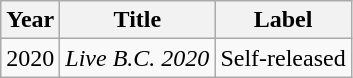<table class="wikitable">
<tr>
<th>Year</th>
<th>Title</th>
<th>Label</th>
</tr>
<tr>
<td>2020</td>
<td><em>Live B.C. 2020</em></td>
<td>Self-released</td>
</tr>
</table>
